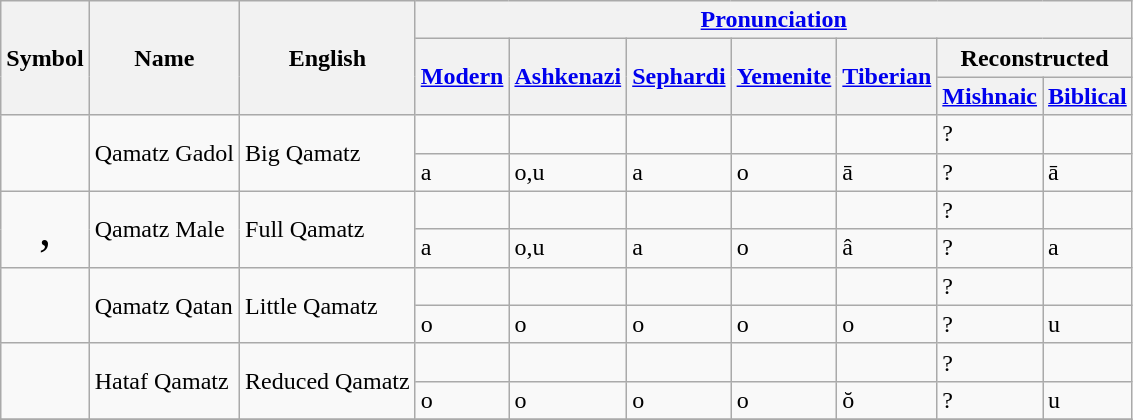<table class="wikitable">
<tr>
<th rowspan=3>Symbol</th>
<th rowspan=3>Name</th>
<th rowspan=3>English</th>
<th ! colspan=7><a href='#'>Pronunciation</a></th>
</tr>
<tr>
<th ! rowspan=2><a href='#'>Modern</a></th>
<th ! rowspan=2><a href='#'>Ashkenazi</a></th>
<th ! rowspan=2><a href='#'>Sephardi</a></th>
<th ! rowspan=2><a href='#'>Yemenite</a></th>
<th ! rowspan=2><a href='#'>Tiberian</a></th>
<th ! colspan=2>Reconstructed</th>
</tr>
<tr>
<th><a href='#'>Mishnaic</a></th>
<th><a href='#'>Biblical</a></th>
</tr>
<tr>
<td rowspan=2 align="center" style="font-family:SBL Hebrew, Ezra SIL SR, Ezra SIL, Cardo, Chrysanthi Unicode, TITUS Cyberbit Basic, Arial Unicode MS, Narkisim, Times New Roman;font-size:200%"></td>
<td rowspan=2>Qamatz Gadol</td>
<td rowspan=2>Big Qamatz</td>
<td></td>
<td></td>
<td></td>
<td></td>
<td></td>
<td>?</td>
<td></td>
</tr>
<tr>
<td>a</td>
<td>o,u</td>
<td>a</td>
<td>o</td>
<td>ā</td>
<td>?</td>
<td>ā</td>
</tr>
<tr>
<td rowspan=2 align="center" style="font-family:SBL Hebrew, Ezra SIL SR, Ezra SIL, Cardo, Chrysanthi Unicode, TITUS Cyberbit Basic, Arial Unicode MS, Narkisim, Times New Roman;font-size:200%">, </td>
<td rowspan=2>Qamatz Male</td>
<td rowspan=2>Full Qamatz</td>
<td></td>
<td></td>
<td></td>
<td></td>
<td></td>
<td>?</td>
<td></td>
</tr>
<tr>
<td>a</td>
<td>o,u</td>
<td>a</td>
<td>o</td>
<td>â</td>
<td>?</td>
<td>a</td>
</tr>
<tr>
<td rowspan=2 align="center" style="font-family:SBL Hebrew, Ezra SIL SR, Ezra SIL, Cardo, Chrysanthi Unicode, TITUS Cyberbit Basic, Arial Unicode MS, Narkisim, Times New Roman;font-size:200%"></td>
<td rowspan=2>Qamatz Qatan</td>
<td rowspan=2>Little Qamatz</td>
<td></td>
<td></td>
<td></td>
<td></td>
<td></td>
<td>?</td>
<td></td>
</tr>
<tr>
<td>o</td>
<td>o</td>
<td>o</td>
<td>o</td>
<td>o</td>
<td>?</td>
<td>u</td>
</tr>
<tr>
<td rowspan=2 align="center" style="font-family:SBL Hebrew, Ezra SIL SR, Ezra SIL, Cardo, Chrysanthi Unicode, TITUS Cyberbit Basic, Arial Unicode MS, Narkisim, Times New Roman;font-size:200%"></td>
<td rowspan=2>Hataf Qamatz</td>
<td rowspan=2>Reduced Qamatz</td>
<td></td>
<td></td>
<td></td>
<td></td>
<td></td>
<td>?</td>
<td></td>
</tr>
<tr>
<td>o</td>
<td>o</td>
<td>o</td>
<td>o</td>
<td>ŏ</td>
<td>?</td>
<td>u</td>
</tr>
<tr>
</tr>
</table>
